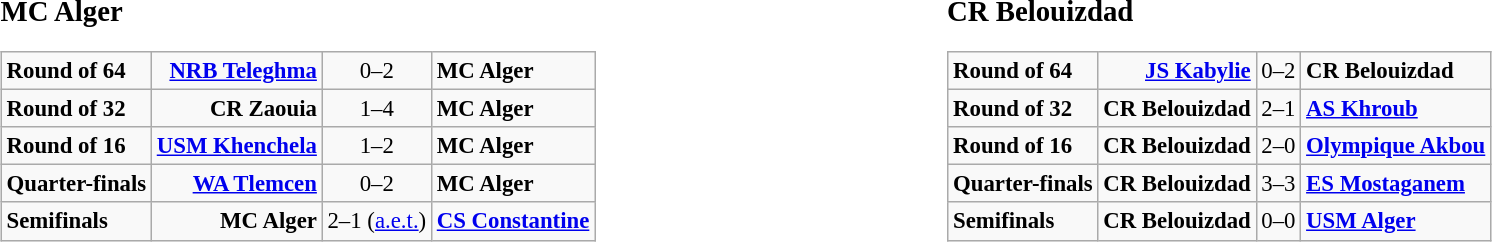<table width=100%>
<tr>
<td width=50% valign=top><br><big><strong>MC Alger</strong></big><table class="wikitable" style="font-size: 95%;">
<tr>
<td><strong>Round of 64</strong></td>
<td align=right><strong><a href='#'>NRB Teleghma</a></strong></td>
<td align="center">0–2</td>
<td><strong>MC Alger</strong></td>
</tr>
<tr>
<td><strong>Round of 32</strong></td>
<td align=right><strong>CR Zaouia</strong></td>
<td align="center">1–4</td>
<td><strong>MC Alger</strong></td>
</tr>
<tr>
<td><strong>Round of 16</strong></td>
<td align=right><strong><a href='#'>USM Khenchela</a></strong></td>
<td align="center">1–2</td>
<td><strong>MC Alger</strong></td>
</tr>
<tr>
<td><strong>Quarter-finals</strong></td>
<td align=right><strong><a href='#'>WA Tlemcen</a></strong></td>
<td align="center">0–2</td>
<td><strong>MC Alger</strong></td>
</tr>
<tr>
<td><strong>Semifinals</strong></td>
<td align=right><strong>MC Alger</strong></td>
<td align="center">2–1 (<a href='#'>a.e.t.</a>)</td>
<td><strong><a href='#'>CS Constantine</a></strong></td>
</tr>
</table>
</td>
<td width=50% valign=top><br><big><strong>CR Belouizdad</strong></big><table class="wikitable" style="font-size: 95%;">
<tr>
<td><strong>Round of 64</strong></td>
<td align=right><strong><a href='#'>JS Kabylie</a></strong></td>
<td align="center">0–2</td>
<td><strong>CR Belouizdad</strong></td>
</tr>
<tr>
<td><strong>Round of 32</strong></td>
<td align=right><strong>CR Belouizdad</strong></td>
<td align="center">2–1</td>
<td><strong><a href='#'>AS Khroub</a></strong></td>
</tr>
<tr>
<td><strong>Round of 16</strong></td>
<td align=right><strong>CR Belouizdad</strong></td>
<td align="center">2–0</td>
<td><strong><a href='#'>Olympique Akbou</a></strong></td>
</tr>
<tr>
<td><strong>Quarter-finals</strong></td>
<td align=right><strong>CR Belouizdad</strong></td>
<td align="center">3–3 </td>
<td><strong><a href='#'>ES Mostaganem</a></strong></td>
</tr>
<tr>
<td><strong>Semifinals</strong></td>
<td align=right><strong>CR Belouizdad</strong></td>
<td align="center">0–0 </td>
<td><strong><a href='#'>USM Alger</a></strong></td>
</tr>
</table>
</td>
</tr>
</table>
